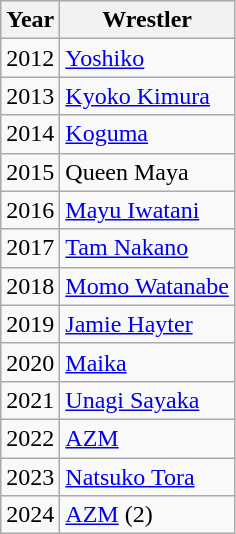<table class="wikitable">
<tr>
<th>Year</th>
<th>Wrestler</th>
</tr>
<tr>
<td>2012</td>
<td><a href='#'>Yoshiko</a></td>
</tr>
<tr>
<td>2013</td>
<td><a href='#'>Kyoko Kimura</a></td>
</tr>
<tr>
<td>2014</td>
<td><a href='#'>Koguma</a></td>
</tr>
<tr>
<td>2015</td>
<td>Queen Maya</td>
</tr>
<tr>
<td>2016</td>
<td><a href='#'>Mayu Iwatani</a></td>
</tr>
<tr>
<td>2017</td>
<td><a href='#'>Tam Nakano</a></td>
</tr>
<tr>
<td>2018</td>
<td><a href='#'>Momo Watanabe</a></td>
</tr>
<tr>
<td>2019</td>
<td><a href='#'>Jamie Hayter</a></td>
</tr>
<tr>
<td>2020</td>
<td><a href='#'>Maika</a></td>
</tr>
<tr>
<td>2021</td>
<td><a href='#'>Unagi Sayaka</a></td>
</tr>
<tr>
<td>2022</td>
<td><a href='#'>AZM</a></td>
</tr>
<tr>
<td>2023</td>
<td><a href='#'>Natsuko Tora</a></td>
</tr>
<tr>
<td>2024</td>
<td><a href='#'>AZM</a> (2)</td>
</tr>
</table>
